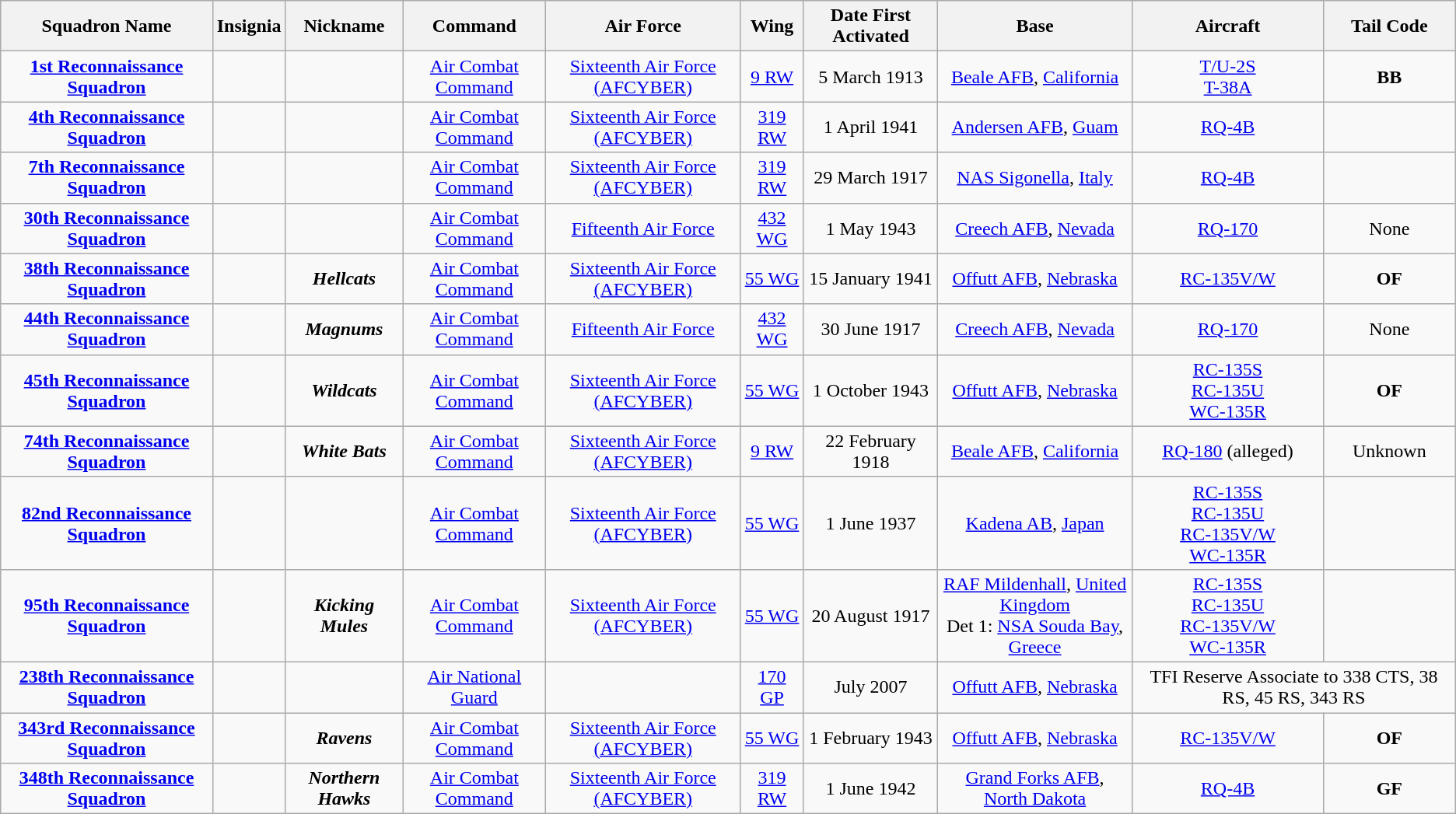<table class="wikitable sortable" style="text-align:center;">
<tr>
<th>Squadron Name</th>
<th>Insignia</th>
<th>Nickname</th>
<th>Command</th>
<th>Air Force</th>
<th>Wing</th>
<th>Date First Activated</th>
<th>Base</th>
<th>Aircraft</th>
<th>Tail Code</th>
</tr>
<tr>
<td><strong><a href='#'>1st Reconnaissance Squadron</a></strong></td>
<td></td>
<td></td>
<td><a href='#'>Air Combat Command</a></td>
<td><a href='#'>Sixteenth Air Force (AFCYBER)</a></td>
<td><a href='#'>9 RW</a></td>
<td>5 March 1913</td>
<td><a href='#'>Beale AFB</a>, <a href='#'>California</a></td>
<td><a href='#'>T/U-2S</a><br><a href='#'>T-38A</a></td>
<td><strong>BB</strong></td>
</tr>
<tr>
<td><strong><a href='#'>4th Reconnaissance Squadron</a></strong></td>
<td></td>
<td></td>
<td><a href='#'>Air Combat Command</a></td>
<td><a href='#'>Sixteenth Air Force (AFCYBER)</a></td>
<td><a href='#'>319 RW</a></td>
<td>1 April 1941</td>
<td><a href='#'>Andersen AFB</a>, <a href='#'>Guam</a></td>
<td><a href='#'>RQ-4B</a></td>
<td><strong></strong></td>
</tr>
<tr>
<td><strong><a href='#'>7th Reconnaissance Squadron</a></strong></td>
<td></td>
<td></td>
<td><a href='#'>Air Combat Command</a></td>
<td><a href='#'>Sixteenth Air Force (AFCYBER)</a></td>
<td><a href='#'>319 RW</a></td>
<td>29 March 1917</td>
<td><a href='#'>NAS Sigonella</a>, <a href='#'>Italy</a></td>
<td><a href='#'>RQ-4B</a></td>
<td><strong></strong></td>
</tr>
<tr>
<td><strong><a href='#'>30th Reconnaissance Squadron</a></strong></td>
<td></td>
<td></td>
<td><a href='#'>Air Combat Command</a></td>
<td><a href='#'>Fifteenth Air Force</a></td>
<td><a href='#'>432 WG</a></td>
<td>1 May 1943</td>
<td><a href='#'>Creech AFB</a>, <a href='#'>Nevada</a></td>
<td><a href='#'>RQ-170</a></td>
<td>None</td>
</tr>
<tr>
<td><strong><a href='#'>38th Reconnaissance Squadron</a></strong></td>
<td></td>
<td><strong><em>Hellcats</em></strong></td>
<td><a href='#'>Air Combat Command</a></td>
<td><a href='#'>Sixteenth Air Force (AFCYBER)</a></td>
<td><a href='#'>55 WG</a></td>
<td>15 January 1941</td>
<td><a href='#'>Offutt AFB</a>, <a href='#'>Nebraska</a></td>
<td><a href='#'>RC-135V/W</a></td>
<td><strong>OF</strong></td>
</tr>
<tr>
<td><strong><a href='#'>44th Reconnaissance Squadron</a></strong></td>
<td></td>
<td><strong><em>Magnums</em></strong></td>
<td><a href='#'>Air Combat Command</a></td>
<td><a href='#'>Fifteenth Air Force</a></td>
<td><a href='#'>432 WG</a></td>
<td>30 June 1917</td>
<td><a href='#'>Creech AFB</a>, <a href='#'>Nevada</a></td>
<td><a href='#'>RQ-170</a></td>
<td>None</td>
</tr>
<tr>
<td><strong><a href='#'>45th Reconnaissance Squadron</a></strong></td>
<td></td>
<td><strong><em>Wildcats</em></strong></td>
<td><a href='#'>Air Combat Command</a></td>
<td><a href='#'>Sixteenth Air Force (AFCYBER)</a></td>
<td><a href='#'>55 WG</a></td>
<td>1 October 1943</td>
<td><a href='#'>Offutt AFB</a>, <a href='#'>Nebraska</a></td>
<td><a href='#'>RC-135S</a><br><a href='#'>RC-135U</a><br><a href='#'>WC-135R</a></td>
<td><strong>OF</strong></td>
</tr>
<tr>
<td><strong><a href='#'>74th Reconnaissance Squadron</a></strong></td>
<td></td>
<td><strong><em>White Bats</em></strong></td>
<td><a href='#'>Air Combat Command</a></td>
<td><a href='#'>Sixteenth Air Force (AFCYBER)</a></td>
<td><a href='#'>9 RW</a></td>
<td>22 February 1918</td>
<td><a href='#'>Beale AFB</a>, <a href='#'>California</a></td>
<td><a href='#'>RQ-180</a> (alleged)</td>
<td>Unknown</td>
</tr>
<tr>
<td><strong><a href='#'>82nd Reconnaissance Squadron</a></strong></td>
<td></td>
<td></td>
<td><a href='#'>Air Combat Command</a></td>
<td><a href='#'>Sixteenth Air Force (AFCYBER)</a></td>
<td><a href='#'>55 WG</a></td>
<td>1 June 1937</td>
<td><a href='#'>Kadena AB</a>, <a href='#'>Japan</a></td>
<td><a href='#'>RC-135S</a><br><a href='#'>RC-135U</a><br><a href='#'>RC-135V/W</a><br><a href='#'>WC-135R</a></td>
<td><strong></strong></td>
</tr>
<tr>
<td><strong><a href='#'>95th Reconnaissance Squadron</a></strong></td>
<td></td>
<td><strong><em>Kicking Mules</em></strong></td>
<td><a href='#'>Air Combat Command</a></td>
<td><a href='#'>Sixteenth Air Force (AFCYBER)</a></td>
<td><a href='#'>55 WG</a></td>
<td>20 August 1917</td>
<td><a href='#'>RAF Mildenhall</a>, <a href='#'>United Kingdom</a><br>Det 1: <a href='#'>NSA Souda Bay</a>, <a href='#'>Greece</a></td>
<td><a href='#'>RC-135S</a><br><a href='#'>RC-135U</a><br><a href='#'>RC-135V/W</a><br><a href='#'>WC-135R</a></td>
<td></td>
</tr>
<tr>
<td><strong><a href='#'>238th Reconnaissance Squadron</a></strong></td>
<td></td>
<td></td>
<td><a href='#'>Air National Guard</a></td>
<td></td>
<td><a href='#'>170 GP</a></td>
<td>July 2007</td>
<td><a href='#'>Offutt AFB</a>, <a href='#'>Nebraska</a></td>
<td colspan="2">TFI Reserve Associate to 338 CTS, 38 RS, 45 RS, 343 RS<strong></strong></td>
</tr>
<tr>
<td><strong><a href='#'>343rd Reconnaissance Squadron</a></strong></td>
<td></td>
<td><strong><em>Ravens</em></strong></td>
<td><a href='#'>Air Combat Command</a></td>
<td><a href='#'>Sixteenth Air Force (AFCYBER)</a></td>
<td><a href='#'>55 WG</a></td>
<td>1 February 1943</td>
<td><a href='#'>Offutt AFB</a>, <a href='#'>Nebraska</a></td>
<td><a href='#'>RC-135V/W</a></td>
<td><strong>OF</strong></td>
</tr>
<tr>
<td><strong><a href='#'>348th Reconnaissance Squadron</a></strong></td>
<td></td>
<td><strong><em>Northern Hawks</em></strong></td>
<td><a href='#'>Air Combat Command</a></td>
<td><a href='#'>Sixteenth Air Force (AFCYBER)</a></td>
<td><a href='#'>319 RW</a></td>
<td>1 June 1942</td>
<td><a href='#'>Grand Forks AFB</a>, <a href='#'>North Dakota</a></td>
<td><a href='#'>RQ-4B</a></td>
<td><strong>GF</strong></td>
</tr>
</table>
